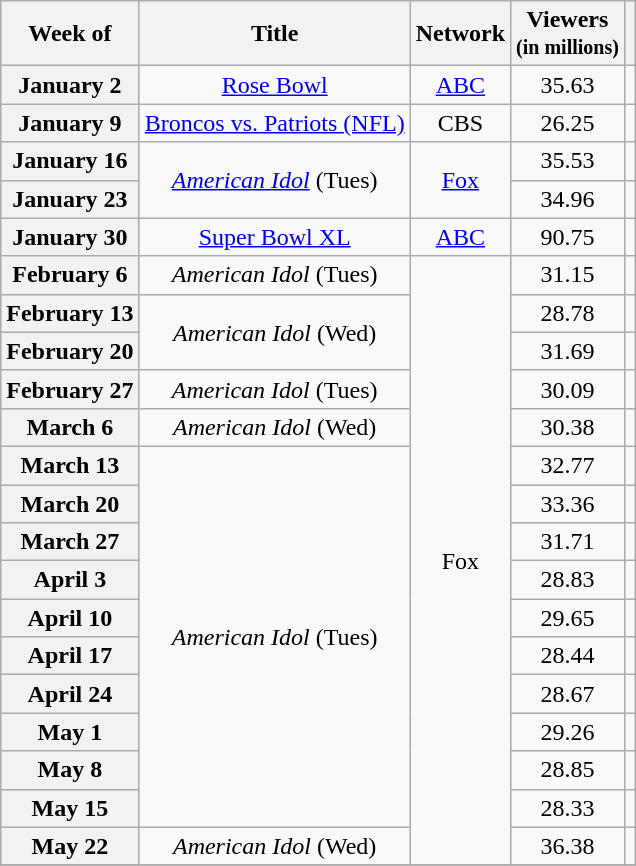<table class="wikitable plainrowheaders" style="text-align: center; display: inline-table;">
<tr>
<th>Week of</th>
<th>Title</th>
<th>Network</th>
<th>Viewers<br><small>(in millions)</small></th>
<th></th>
</tr>
<tr>
<th scope="row">January 2</th>
<td><a href='#'>Rose Bowl</a></td>
<td><a href='#'>ABC</a></td>
<td>35.63</td>
<td></td>
</tr>
<tr>
<th scope="row">January 9</th>
<td><a href='#'>Broncos vs. Patriots (NFL)</a></td>
<td>CBS</td>
<td>26.25</td>
<td></td>
</tr>
<tr>
<th scope="row">January 16</th>
<td rowspan="2"><em><a href='#'>American Idol</a></em> (Tues)</td>
<td rowspan="2"><a href='#'>Fox</a></td>
<td>35.53</td>
<td></td>
</tr>
<tr>
<th scope="row">January 23</th>
<td>34.96</td>
<td></td>
</tr>
<tr>
<th scope="row">January 30</th>
<td><a href='#'>Super Bowl XL</a></td>
<td><a href='#'>ABC</a></td>
<td>90.75</td>
<td></td>
</tr>
<tr>
<th scope="row">February 6</th>
<td><em>American Idol</em> (Tues)</td>
<td rowspan="16">Fox</td>
<td>31.15</td>
<td></td>
</tr>
<tr>
<th scope="row">February 13</th>
<td rowspan="2"><em>American Idol</em> (Wed)</td>
<td>28.78</td>
<td></td>
</tr>
<tr>
<th scope="row">February 20</th>
<td>31.69</td>
<td></td>
</tr>
<tr>
<th scope="row">February 27</th>
<td><em>American Idol</em> (Tues)</td>
<td>30.09</td>
<td></td>
</tr>
<tr>
<th scope="row">March 6</th>
<td><em>American Idol</em> (Wed)</td>
<td>30.38</td>
<td></td>
</tr>
<tr>
<th scope="row">March 13</th>
<td rowspan="10"><em>American Idol</em> (Tues)</td>
<td>32.77</td>
<td></td>
</tr>
<tr>
<th scope="row">March 20</th>
<td>33.36</td>
<td></td>
</tr>
<tr>
<th scope="row">March 27</th>
<td>31.71</td>
<td></td>
</tr>
<tr>
<th scope="row">April 3</th>
<td>28.83</td>
<td></td>
</tr>
<tr>
<th scope="row">April 10</th>
<td>29.65</td>
<td></td>
</tr>
<tr>
<th scope="row">April 17</th>
<td>28.44</td>
<td></td>
</tr>
<tr>
<th scope="row">April 24</th>
<td>28.67</td>
<td></td>
</tr>
<tr>
<th scope="row">May 1</th>
<td>29.26</td>
<td></td>
</tr>
<tr>
<th scope="row">May 8</th>
<td>28.85</td>
<td></td>
</tr>
<tr>
<th scope="row">May 15</th>
<td>28.33</td>
<td></td>
</tr>
<tr>
<th scope="row">May 22</th>
<td><em>American Idol</em> (Wed)</td>
<td>36.38</td>
<td></td>
</tr>
<tr>
</tr>
</table>
